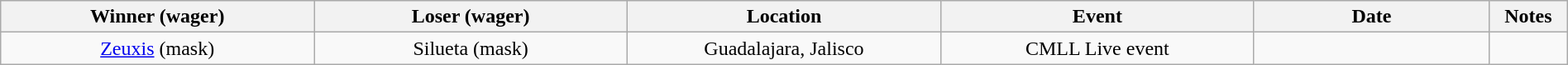<table class="wikitable sortable" width=100%  style="text-align: center">
<tr>
<th width=20% scope="col">Winner (wager)</th>
<th width=20% scope="col">Loser (wager)</th>
<th width=20% scope="col">Location</th>
<th width=20% scope="col">Event</th>
<th width=15% scope="col">Date</th>
<th class="unsortable" width=5% scope="col">Notes</th>
</tr>
<tr>
<td><a href='#'>Zeuxis</a> (mask)</td>
<td>Silueta (mask)</td>
<td>Guadalajara, Jalisco</td>
<td>CMLL Live event</td>
<td></td>
<td></td>
</tr>
</table>
